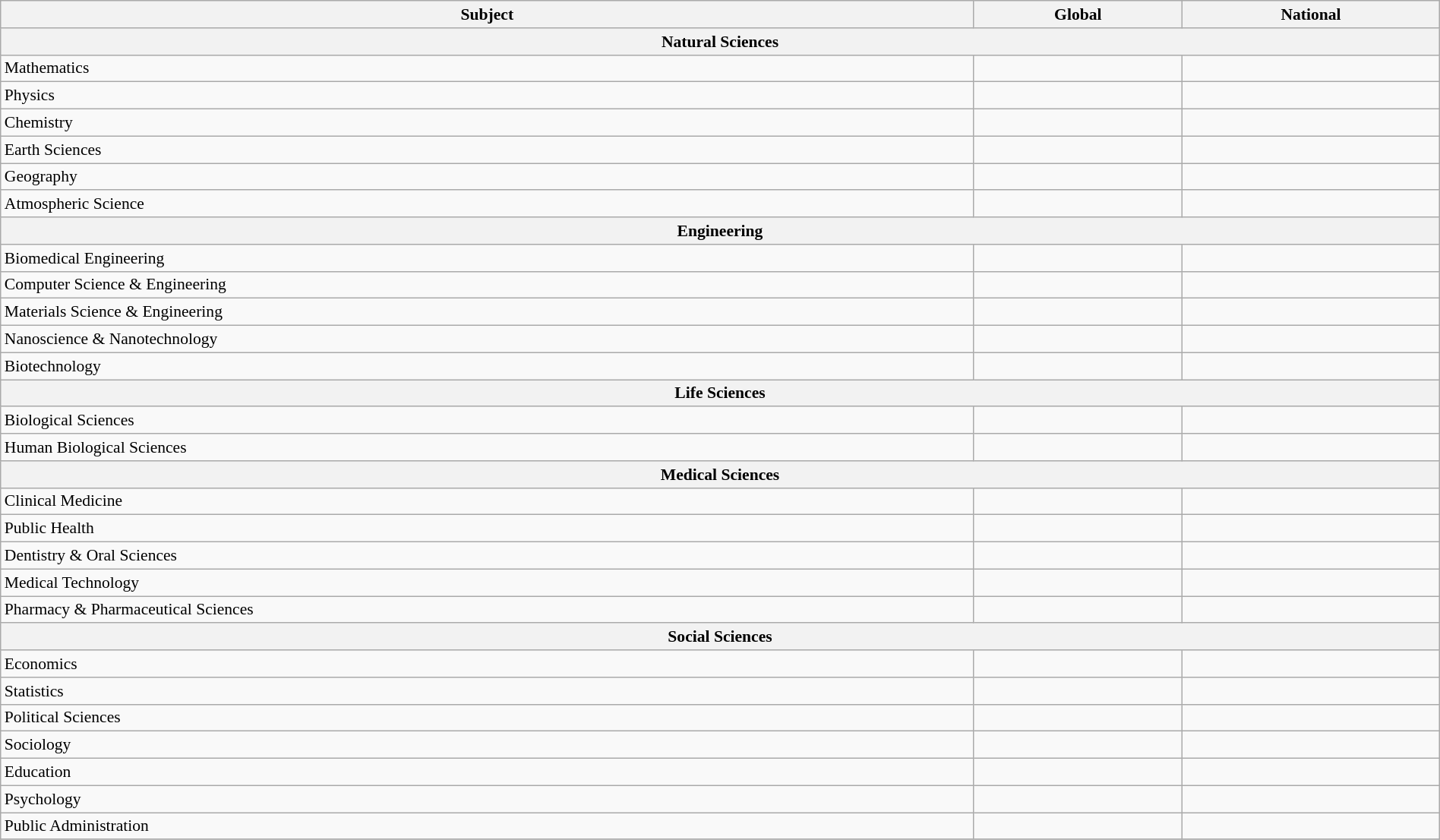<table class="wikitable sortable" style="width: 100%; font-size: 90%">
<tr>
<th>Subject</th>
<th>Global</th>
<th>National</th>
</tr>
<tr>
<th colspan="3">Natural Sciences</th>
</tr>
<tr>
<td>Mathematics</td>
<td data-sort-value="201–300"></td>
<td data-sort-value="14–20"></td>
</tr>
<tr>
<td>Physics</td>
<td data-sort-value="45"></td>
<td data-sort-value="2"></td>
</tr>
<tr>
<td>Chemistry</td>
<td data-sort-value="201–300"></td>
<td data-sort-value="13–21"></td>
</tr>
<tr>
<td>Earth Sciences</td>
<td data-sort-value="101–150"></td>
<td data-sort-value="5–10"></td>
</tr>
<tr>
<td>Geography</td>
<td data-sort-value="151–200"></td>
<td data-sort-value="5–9"></td>
</tr>
<tr>
<td>Atmospheric Science</td>
<td data-sort-value="201–300"></td>
<td data-sort-value="13–22"></td>
</tr>
<tr>
<th colspan="3">Engineering</th>
</tr>
<tr>
<td>Biomedical Engineering</td>
<td data-sort-value="151–200"></td>
<td data-sort-value="6–10"></td>
</tr>
<tr>
<td>Computer Science & Engineering</td>
<td data-sort-value="201–300"></td>
<td data-sort-value="4–7"></td>
</tr>
<tr>
<td>Materials Science & Engineering</td>
<td data-sort-value="301–400"></td>
<td data-sort-value="14–18"></td>
</tr>
<tr>
<td>Nanoscience & Nanotechnology</td>
<td data-sort-value="201–300"></td>
<td data-sort-value="8–12"></td>
</tr>
<tr>
<td>Biotechnology</td>
<td data-sort-value="101–150"></td>
<td data-sort-value="2–7"></td>
</tr>
<tr>
<th colspan="3">Life Sciences</th>
</tr>
<tr>
<td>Biological Sciences</td>
<td data-sort-value="43"></td>
<td data-sort-value="1"></td>
</tr>
<tr>
<td>Human Biological Sciences</td>
<td data-sort-value="46"></td>
<td data-sort-value="4"></td>
</tr>
<tr>
<th colspan="3">Medical Sciences</th>
</tr>
<tr>
<td>Clinical Medicine</td>
<td data-sort-value="18"></td>
<td data-sort-value="1"></td>
</tr>
<tr>
<td>Public Health</td>
<td data-sort-value="51–75"></td>
<td data-sort-value="3"></td>
</tr>
<tr>
<td>Dentistry & Oral Sciences</td>
<td data-sort-value="76–100"></td>
<td data-sort-value="3–7"></td>
</tr>
<tr>
<td>Medical Technology</td>
<td data-sort-value="11"></td>
<td data-sort-value="2"></td>
</tr>
<tr>
<td>Pharmacy & Pharmaceutical Sciences</td>
<td data-sort-value="35"></td>
<td data-sort-value="2"></td>
</tr>
<tr>
<th colspan="3">Social Sciences</th>
</tr>
<tr>
<td>Economics</td>
<td data-sort-value="201–300"></td>
<td data-sort-value="9–13"></td>
</tr>
<tr>
<td>Statistics</td>
<td data-sort-value="101–150"></td>
<td data-sort-value="2–6"></td>
</tr>
<tr>
<td>Political Sciences</td>
<td data-sort-value="201–300"></td>
<td data-sort-value="12–18"></td>
</tr>
<tr>
<td>Sociology</td>
<td data-sort-value="151–200"></td>
<td data-sort-value="9–11"></td>
</tr>
<tr>
<td>Education</td>
<td data-sort-value="301–400"></td>
<td data-sort-value="6–18"></td>
</tr>
<tr>
<td>Psychology</td>
<td data-sort-value="76–100"></td>
<td data-sort-value="5–6"></td>
</tr>
<tr>
<td>Public Administration</td>
<td data-sort-value="151–200"></td>
<td data-sort-value="7–11"></td>
</tr>
<tr>
</tr>
</table>
